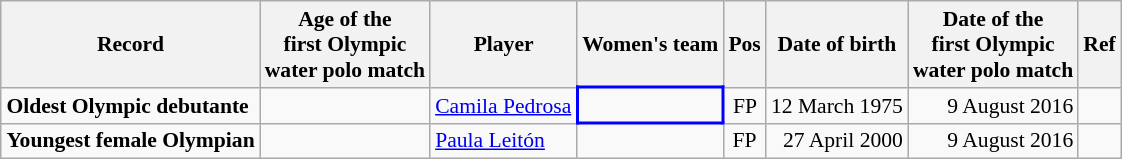<table class="wikitable" style="text-align: left; font-size: 90%; margin-left: 1em;">
<tr>
<th>Record</th>
<th>Age of the<br>first Olympic<br>water polo match</th>
<th>Player</th>
<th>Women's team</th>
<th>Pos</th>
<th>Date of birth</th>
<th>Date of the<br>first Olympic<br>water polo match</th>
<th>Ref</th>
</tr>
<tr>
<td><strong>Oldest Olympic debutante</strong></td>
<td></td>
<td><a href='#'>Camila Pedrosa</a></td>
<td style="border: 2px solid blue;"></td>
<td style="text-align: center;">FP</td>
<td style="text-align: right;">12 March 1975</td>
<td style="text-align: right;">9 August 2016</td>
<td style="text-align: center;"></td>
</tr>
<tr>
<td><strong>Youngest female Olympian</strong></td>
<td></td>
<td><a href='#'>Paula Leitón</a></td>
<td></td>
<td style="text-align: center;">FP</td>
<td style="text-align: right;">27 April 2000</td>
<td style="text-align: right;">9 August 2016</td>
<td style="text-align: center;"></td>
</tr>
</table>
